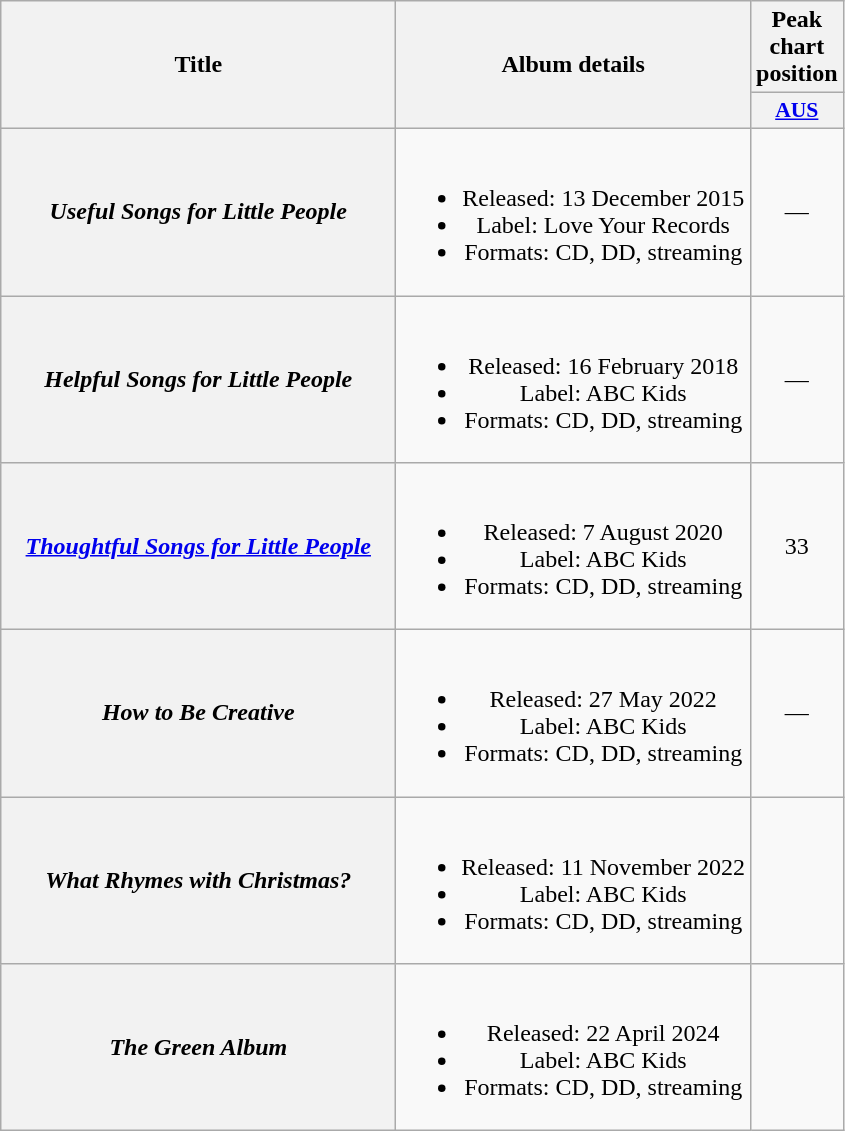<table class="wikitable plainrowheaders" style="text-align:center;">
<tr>
<th scope="col" rowspan="2" style="width:16em;">Title</th>
<th scope="col" rowspan="2">Album details</th>
<th scope="col" colspan="1">Peak<br>chart<br>position</th>
</tr>
<tr>
<th scope="col" style="width:2.5em;font-size:90%;"><a href='#'>AUS</a><br></th>
</tr>
<tr>
<th scope="row"><em>Useful Songs for Little People</em></th>
<td><br><ul><li>Released: 13 December 2015</li><li>Label: Love Your Records</li><li>Formats: CD, DD, streaming</li></ul></td>
<td>—</td>
</tr>
<tr>
<th scope="row"><em>Helpful Songs for Little People</em></th>
<td><br><ul><li>Released: 16 February 2018</li><li>Label: ABC Kids</li><li>Formats: CD, DD, streaming</li></ul></td>
<td>—</td>
</tr>
<tr>
<th scope="row"><em><a href='#'>Thoughtful Songs for Little People</a></em></th>
<td><br><ul><li>Released: 7 August 2020</li><li>Label: ABC Kids</li><li>Formats: CD, DD, streaming</li></ul></td>
<td>33</td>
</tr>
<tr>
<th scope="row"><em>How to Be Creative</em></th>
<td><br><ul><li>Released: 27 May 2022</li><li>Label: ABC Kids</li><li>Formats: CD, DD, streaming</li></ul></td>
<td>—</td>
</tr>
<tr>
<th><em>What Rhymes with Christmas?</em></th>
<td><br><ul><li>Released: 11 November 2022</li><li>Label: ABC Kids</li><li>Formats: CD, DD, streaming</li></ul></td>
<td></td>
</tr>
<tr>
<th><em>The Green Album</em></th>
<td><br><ul><li>Released: 22 April 2024</li><li>Label: ABC Kids</li><li>Formats: CD, DD, streaming</li></ul></td>
</tr>
</table>
